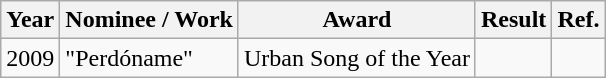<table class="wikitable">
<tr>
<th>Year</th>
<th>Nominee / Work</th>
<th>Award</th>
<th>Result</th>
<th>Ref.</th>
</tr>
<tr>
<td>2009</td>
<td>"Perdóname"</td>
<td>Urban Song of the Year</td>
<td></td>
<td></td>
</tr>
</table>
